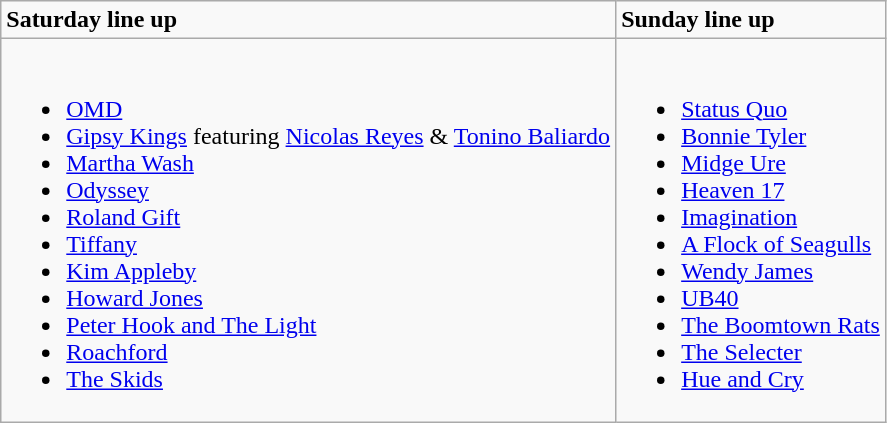<table class="wikitable">
<tr>
<td><strong>Saturday line up</strong></td>
<td><strong>Sunday line up</strong></td>
</tr>
<tr>
<td><br><ul><li><a href='#'>OMD</a></li><li><a href='#'>Gipsy Kings</a> featuring <a href='#'>Nicolas Reyes</a> & <a href='#'>Tonino Baliardo</a></li><li><a href='#'>Martha Wash</a></li><li><a href='#'>Odyssey</a></li><li><a href='#'>Roland Gift</a></li><li><a href='#'>Tiffany</a></li><li><a href='#'>Kim Appleby</a></li><li><a href='#'>Howard Jones</a></li><li><a href='#'>Peter Hook and The Light</a></li><li><a href='#'>Roachford</a></li><li><a href='#'>The Skids</a></li></ul></td>
<td><br><ul><li><a href='#'>Status Quo</a></li><li><a href='#'>Bonnie Tyler</a></li><li><a href='#'>Midge Ure</a></li><li><a href='#'>Heaven 17</a></li><li><a href='#'>Imagination</a></li><li><a href='#'>A Flock of Seagulls</a></li><li><a href='#'>Wendy James</a></li><li><a href='#'>UB40</a></li><li><a href='#'>The Boomtown Rats</a></li><li><a href='#'>The Selecter</a></li><li><a href='#'>Hue and Cry</a></li></ul></td>
</tr>
</table>
